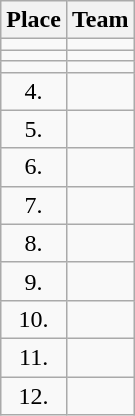<table class="wikitable">
<tr>
<th>Place</th>
<th>Team</th>
</tr>
<tr>
<td align="center"></td>
<td></td>
</tr>
<tr>
<td align="center"></td>
<td></td>
</tr>
<tr>
<td align="center"></td>
<td></td>
</tr>
<tr>
<td align="center">4.</td>
<td></td>
</tr>
<tr>
<td align="center">5.</td>
<td></td>
</tr>
<tr>
<td align="center">6.</td>
<td></td>
</tr>
<tr>
<td align="center">7.</td>
<td></td>
</tr>
<tr>
<td align="center">8.</td>
<td></td>
</tr>
<tr>
<td align="center">9.</td>
<td></td>
</tr>
<tr>
<td align="center">10.</td>
<td></td>
</tr>
<tr>
<td align="center">11.</td>
<td></td>
</tr>
<tr>
<td align="center">12.</td>
<td></td>
</tr>
</table>
